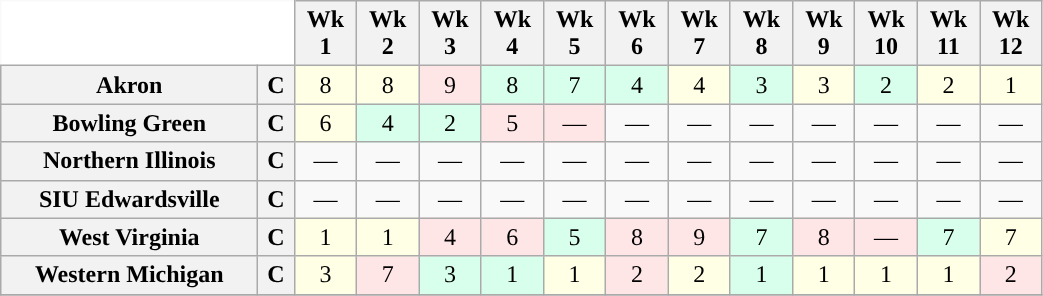<table class="wikitable" style="text-align:center; width:55%">
<tr>
<th colspan=2 style="background:white; border-top-style:hidden; border-left-style:hidden;"> </th>
<th>Wk<br>1</th>
<th>Wk<br>2</th>
<th>Wk<br>3</th>
<th>Wk<br>4</th>
<th>Wk<br>5</th>
<th>Wk<br>6</th>
<th>Wk<br>7</th>
<th>Wk<br>8</th>
<th>Wk<br>9</th>
<th>Wk<br>10</th>
<th>Wk<br>11</th>
<th>Wk<br>12</th>
</tr>
<tr style="text-align:center;">
<th>Akron</th>
<th>C</th>
<td style="background:#FFFFE6">8</td>
<td style="background:#FFFFE6">8</td>
<td style="background:#FFE6E6">9</td>
<td style="background:#D8FFEB">8</td>
<td style="background:#D8FFEB">7</td>
<td style="background:#D8FFEB">4</td>
<td style="background:#FFFFE6">4</td>
<td style="background:#D8FFEB">3</td>
<td style="background:#FFFFE6">3</td>
<td style="background:#D8FFEB">2</td>
<td style="background:#FFFFE6">2</td>
<td style="background:#FFFFE6">1</td>
</tr>
<tr style="text-align:center;">
<th>Bowling Green</th>
<th>C</th>
<td style="background:#FFFFE6">6</td>
<td style="background:#D8FFEB">4</td>
<td style="background:#D8FFEB">2</td>
<td style="background:#FFE6E6">5</td>
<td style="background:#FFE6E6">—</td>
<td style="background:#">—</td>
<td style="background:#">—</td>
<td style="background:#">—</td>
<td style="background:#">—</td>
<td style="background:#">—</td>
<td style="background:#">—</td>
<td style="background:#">—</td>
</tr>
<tr style="text-align:center;">
<th>Northern Illinois</th>
<th>C</th>
<td style="background:#">—</td>
<td style="background:#">—</td>
<td style="background:#">—</td>
<td style="background:#">—</td>
<td style="background:#">—</td>
<td style="background:#">—</td>
<td style="background:#">—</td>
<td style="background:#">—</td>
<td style="background:#">—</td>
<td style="background:#">—</td>
<td style="background:#">—</td>
<td style="background:#">—</td>
</tr>
<tr style="text-align:center;">
<th>SIU Edwardsville</th>
<th>C</th>
<td style="background:#">—</td>
<td style="background:#">—</td>
<td style="background:#">—</td>
<td style="background:#">—</td>
<td style="background:#">—</td>
<td style="background:#">—</td>
<td style="background:#">—</td>
<td style="background:#">—</td>
<td style="background:#">—</td>
<td style="background:#">—</td>
<td style="background:#">—</td>
<td style="background:#">—</td>
</tr>
<tr style="text-align:center;">
<th>West Virginia</th>
<th>C</th>
<td style="background:#FFFFE6">1</td>
<td style="background:#FFFFE6">1</td>
<td style="background:#FFE6E6">4</td>
<td style="background:#FFE6E6">6</td>
<td style="background:#D8FFEB">5</td>
<td style="background:#FFE6E6">8</td>
<td style="background:#FFE6E6">9</td>
<td style="background:#D8FFEB">7</td>
<td style="background:#FFE6E6">8</td>
<td style="background:#FFE6E6">—</td>
<td style="background:#D8FFEB">7</td>
<td style="background:#FFFFE6">7</td>
</tr>
<tr style="text-align:center;">
<th>Western Michigan</th>
<th>C</th>
<td style="background:#FFFFE6">3</td>
<td style="background:#FFE6E6">7</td>
<td style="background:#D8FFEB">3</td>
<td style="background:#D8FFEB">1</td>
<td style="background:#FFFFE6">1</td>
<td style="background:#FFE6E6">2</td>
<td style="background:#FFFFE6">2</td>
<td style="background:#D8FFEB">1</td>
<td style="background:#FFFFE6">1</td>
<td style="background:#FFFFE6">1</td>
<td style="background:#FFFFE6">1</td>
<td style="background:#FFE6E6">2</td>
</tr>
<tr style="text-align:center;">
</tr>
</table>
